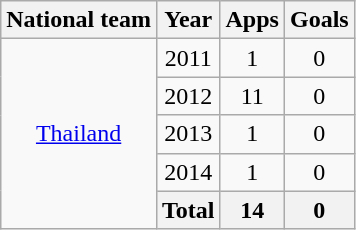<table class="wikitable" style="text-align:center">
<tr>
<th>National team</th>
<th>Year</th>
<th>Apps</th>
<th>Goals</th>
</tr>
<tr>
<td rowspan="5" valign="center"><a href='#'>Thailand</a></td>
<td>2011</td>
<td>1</td>
<td>0</td>
</tr>
<tr>
<td>2012</td>
<td>11</td>
<td>0</td>
</tr>
<tr>
<td>2013</td>
<td>1</td>
<td>0</td>
</tr>
<tr>
<td>2014</td>
<td>1</td>
<td>0</td>
</tr>
<tr>
<th>Total</th>
<th>14</th>
<th>0</th>
</tr>
</table>
